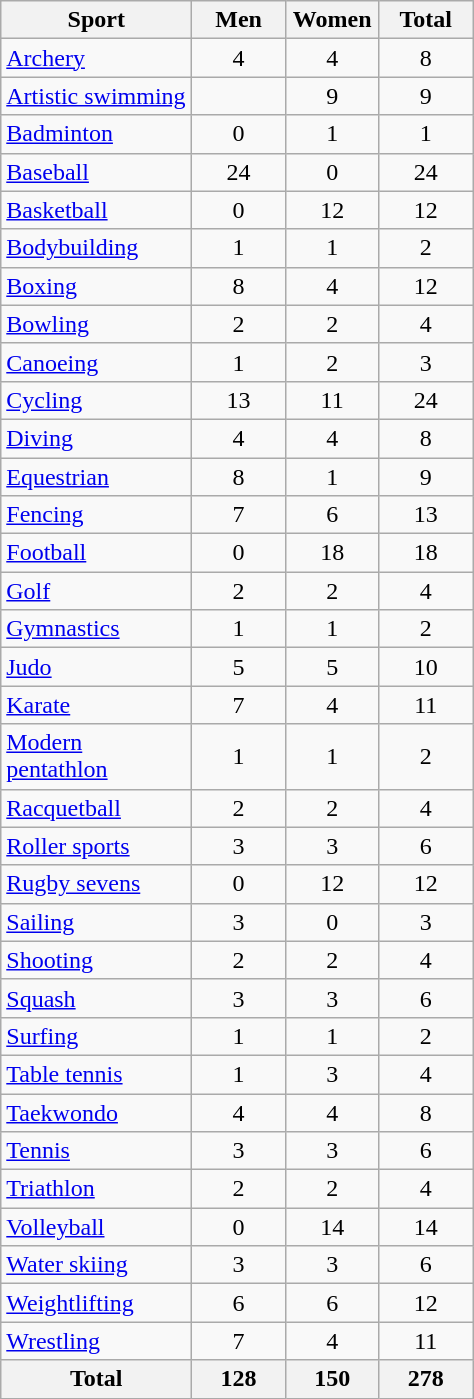<table class="wikitable sortable" style="text-align:center;">
<tr>
<th width=120>Sport</th>
<th width=55>Men</th>
<th width=55>Women</th>
<th width=55>Total</th>
</tr>
<tr>
<td align=left><a href='#'>Archery</a></td>
<td>4</td>
<td>4</td>
<td>8</td>
</tr>
<tr>
<td align=left><a href='#'>Artistic swimming</a></td>
<td></td>
<td>9</td>
<td>9</td>
</tr>
<tr>
<td align=left><a href='#'>Badminton</a></td>
<td>0</td>
<td>1</td>
<td>1</td>
</tr>
<tr>
<td align=left><a href='#'>Baseball</a></td>
<td>24</td>
<td>0</td>
<td>24</td>
</tr>
<tr>
<td align=left><a href='#'>Basketball</a></td>
<td>0</td>
<td>12</td>
<td>12</td>
</tr>
<tr>
<td align=left><a href='#'>Bodybuilding</a></td>
<td>1</td>
<td>1</td>
<td>2</td>
</tr>
<tr>
<td align=left><a href='#'>Boxing</a></td>
<td>8</td>
<td>4</td>
<td>12</td>
</tr>
<tr>
<td align=left><a href='#'>Bowling</a></td>
<td>2</td>
<td>2</td>
<td>4</td>
</tr>
<tr>
<td align=left><a href='#'>Canoeing</a></td>
<td>1</td>
<td>2</td>
<td>3</td>
</tr>
<tr>
<td align=left><a href='#'>Cycling</a></td>
<td>13</td>
<td>11</td>
<td>24</td>
</tr>
<tr>
<td align=left><a href='#'>Diving</a></td>
<td>4</td>
<td>4</td>
<td>8</td>
</tr>
<tr>
<td align=left><a href='#'>Equestrian</a></td>
<td>8</td>
<td>1</td>
<td>9</td>
</tr>
<tr>
<td align=left><a href='#'>Fencing</a></td>
<td>7</td>
<td>6</td>
<td>13</td>
</tr>
<tr>
<td align=left><a href='#'>Football</a></td>
<td>0</td>
<td>18</td>
<td>18</td>
</tr>
<tr>
<td align=left><a href='#'>Golf</a></td>
<td>2</td>
<td>2</td>
<td>4</td>
</tr>
<tr>
<td align=left><a href='#'>Gymnastics</a></td>
<td>1</td>
<td>1</td>
<td>2</td>
</tr>
<tr>
<td align=left><a href='#'>Judo</a></td>
<td>5</td>
<td>5</td>
<td>10</td>
</tr>
<tr>
<td align=left><a href='#'>Karate</a></td>
<td>7</td>
<td>4</td>
<td>11</td>
</tr>
<tr>
<td align=left><a href='#'>Modern pentathlon</a></td>
<td>1</td>
<td>1</td>
<td>2</td>
</tr>
<tr>
<td align=left><a href='#'>Racquetball</a></td>
<td>2</td>
<td>2</td>
<td>4</td>
</tr>
<tr>
<td align=left><a href='#'>Roller sports</a></td>
<td>3</td>
<td>3</td>
<td>6</td>
</tr>
<tr>
<td align=left><a href='#'>Rugby sevens</a></td>
<td>0</td>
<td>12</td>
<td>12</td>
</tr>
<tr>
<td align=left><a href='#'>Sailing</a></td>
<td>3</td>
<td>0</td>
<td>3</td>
</tr>
<tr>
<td align=left><a href='#'>Shooting</a></td>
<td>2</td>
<td>2</td>
<td>4</td>
</tr>
<tr>
<td align=left><a href='#'>Squash</a></td>
<td>3</td>
<td>3</td>
<td>6</td>
</tr>
<tr>
<td align=left><a href='#'>Surfing</a></td>
<td>1</td>
<td>1</td>
<td>2</td>
</tr>
<tr>
<td align=left><a href='#'>Table tennis</a></td>
<td>1</td>
<td>3</td>
<td>4</td>
</tr>
<tr>
<td align=left><a href='#'>Taekwondo</a></td>
<td>4</td>
<td>4</td>
<td>8</td>
</tr>
<tr>
<td align=left><a href='#'>Tennis</a></td>
<td>3</td>
<td>3</td>
<td>6</td>
</tr>
<tr>
<td align=left><a href='#'>Triathlon</a></td>
<td>2</td>
<td>2</td>
<td>4</td>
</tr>
<tr>
<td align=left><a href='#'>Volleyball</a></td>
<td>0</td>
<td>14</td>
<td>14</td>
</tr>
<tr>
<td align=left><a href='#'>Water skiing</a></td>
<td>3</td>
<td>3</td>
<td>6</td>
</tr>
<tr>
<td align=left><a href='#'>Weightlifting</a></td>
<td>6</td>
<td>6</td>
<td>12</td>
</tr>
<tr>
<td align=left><a href='#'>Wrestling</a></td>
<td>7</td>
<td>4</td>
<td>11</td>
</tr>
<tr>
<th>Total</th>
<th>128</th>
<th>150</th>
<th>278</th>
</tr>
</table>
